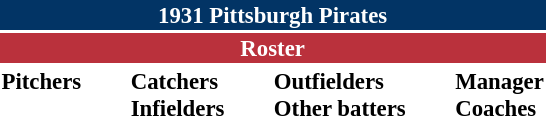<table class="toccolours" style="font-size: 95%;">
<tr>
<th colspan="10" style="background-color: #023465; color: white; text-align: center;">1931 Pittsburgh Pirates</th>
</tr>
<tr>
<td colspan="10" style="background-color: #ba313c; color: white; text-align: center;"><strong>Roster</strong></td>
</tr>
<tr>
<td valign="top"><strong>Pitchers</strong><br>










</td>
<td width="25px"></td>
<td valign="top"><strong>Catchers</strong><br>




<strong>Infielders</strong>







</td>
<td width="25px"></td>
<td valign="top"><strong>Outfielders</strong><br>





<strong>Other batters</strong>
</td>
<td width="25px"></td>
<td valign="top"><strong>Manager</strong><br>
<strong>Coaches</strong>


</td>
</tr>
</table>
